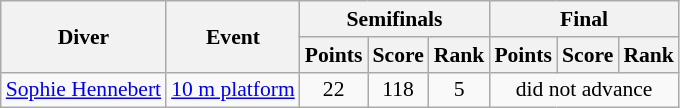<table class=wikitable style="font-size:90%">
<tr>
<th rowspan=2>Diver</th>
<th rowspan=2>Event</th>
<th colspan=3>Semifinals</th>
<th colspan=3>Final</th>
</tr>
<tr>
<th>Points</th>
<th>Score</th>
<th>Rank</th>
<th>Points</th>
<th>Score</th>
<th>Rank</th>
</tr>
<tr>
<td><a href='#'>Sophie Hennebert</a></td>
<td><a href='#'>10 m platform</a></td>
<td align=center>22</td>
<td align=center>118</td>
<td align=center>5</td>
<td align=center colspan=3>did not advance</td>
</tr>
</table>
